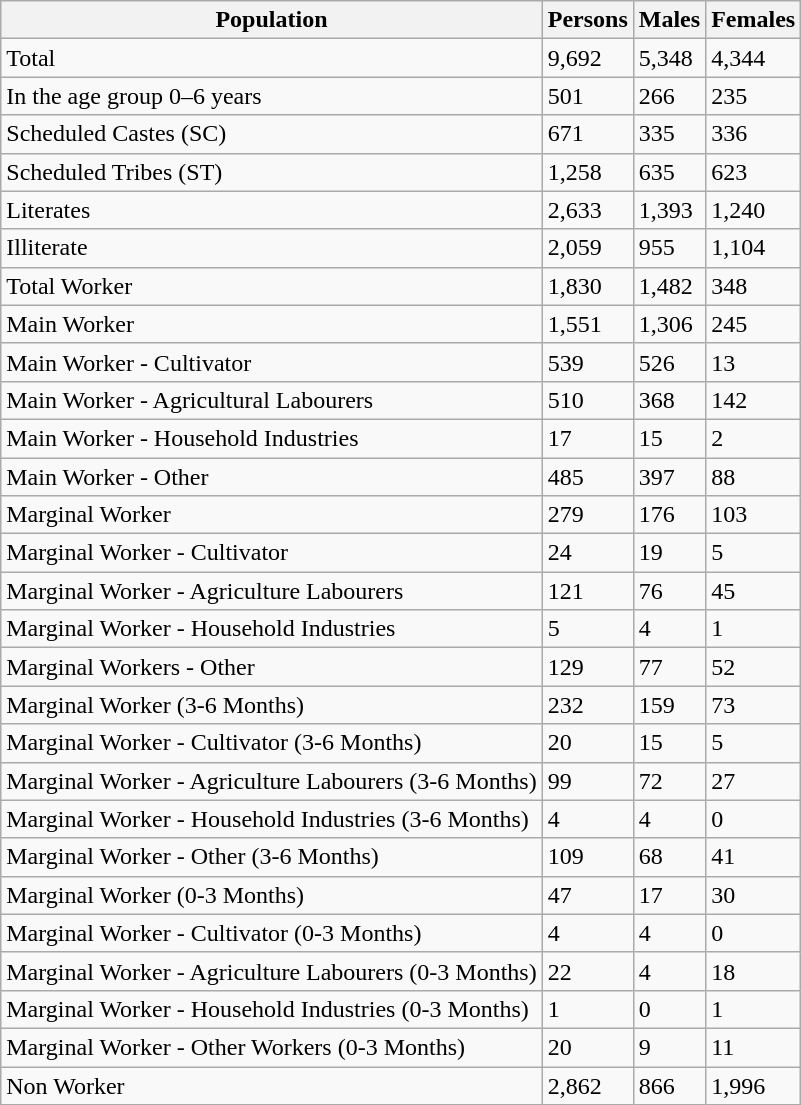<table class="wikitable">
<tr>
<th>Population</th>
<th>Persons</th>
<th>Males</th>
<th>Females</th>
</tr>
<tr>
<td>Total</td>
<td>9,692</td>
<td>5,348</td>
<td>4,344</td>
</tr>
<tr>
<td>In the age group 0–6 years</td>
<td>501</td>
<td>266</td>
<td>235</td>
</tr>
<tr>
<td>Scheduled Castes (SC)</td>
<td>671</td>
<td>335</td>
<td>336</td>
</tr>
<tr>
<td>Scheduled Tribes (ST)</td>
<td>1,258</td>
<td>635</td>
<td>623</td>
</tr>
<tr>
<td>Literates</td>
<td>2,633</td>
<td>1,393</td>
<td>1,240</td>
</tr>
<tr>
<td>Illiterate</td>
<td>2,059</td>
<td>955</td>
<td>1,104</td>
</tr>
<tr>
<td>Total Worker</td>
<td>1,830</td>
<td>1,482</td>
<td>348</td>
</tr>
<tr>
<td>Main Worker</td>
<td>1,551</td>
<td>1,306</td>
<td>245</td>
</tr>
<tr>
<td>Main Worker - Cultivator</td>
<td>539</td>
<td>526</td>
<td>13</td>
</tr>
<tr>
<td>Main Worker - Agricultural Labourers</td>
<td>510</td>
<td>368</td>
<td>142</td>
</tr>
<tr>
<td>Main Worker - Household Industries</td>
<td>17</td>
<td>15</td>
<td>2</td>
</tr>
<tr>
<td>Main Worker - Other</td>
<td>485</td>
<td>397</td>
<td>88</td>
</tr>
<tr>
<td>Marginal Worker</td>
<td>279</td>
<td>176</td>
<td>103</td>
</tr>
<tr>
<td>Marginal Worker - Cultivator</td>
<td>24</td>
<td>19</td>
<td>5</td>
</tr>
<tr>
<td>Marginal Worker - Agriculture Labourers</td>
<td>121</td>
<td>76</td>
<td>45</td>
</tr>
<tr>
<td>Marginal Worker - Household Industries</td>
<td>5</td>
<td>4</td>
<td>1</td>
</tr>
<tr>
<td>Marginal Workers - Other</td>
<td>129</td>
<td>77</td>
<td>52</td>
</tr>
<tr>
<td>Marginal Worker (3-6 Months)</td>
<td>232</td>
<td>159</td>
<td>73</td>
</tr>
<tr>
<td>Marginal Worker - Cultivator (3-6 Months)</td>
<td>20</td>
<td>15</td>
<td>5</td>
</tr>
<tr>
<td>Marginal Worker - Agriculture Labourers (3-6 Months)</td>
<td>99</td>
<td>72</td>
<td>27</td>
</tr>
<tr>
<td>Marginal Worker - Household Industries (3-6 Months)</td>
<td>4</td>
<td>4</td>
<td>0</td>
</tr>
<tr>
<td>Marginal Worker - Other (3-6 Months)</td>
<td>109</td>
<td>68</td>
<td>41</td>
</tr>
<tr>
<td>Marginal Worker (0-3 Months)</td>
<td>47</td>
<td>17</td>
<td>30</td>
</tr>
<tr>
<td>Marginal Worker - Cultivator (0-3 Months)</td>
<td>4</td>
<td>4</td>
<td>0</td>
</tr>
<tr>
<td>Marginal Worker - Agriculture Labourers (0-3 Months)</td>
<td>22</td>
<td>4</td>
<td>18</td>
</tr>
<tr>
<td>Marginal Worker - Household Industries (0-3 Months)</td>
<td>1</td>
<td>0</td>
<td>1</td>
</tr>
<tr>
<td>Marginal Worker - Other Workers (0-3 Months)</td>
<td>20</td>
<td>9</td>
<td>11</td>
</tr>
<tr>
<td>Non Worker</td>
<td>2,862</td>
<td>866</td>
<td>1,996</td>
</tr>
</table>
